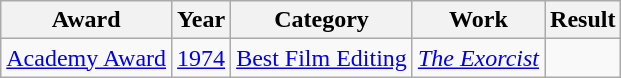<table class="wikitable">
<tr>
<th>Award</th>
<th>Year</th>
<th>Category</th>
<th>Work</th>
<th>Result</th>
</tr>
<tr>
<td><a href='#'>Academy Award</a></td>
<td><a href='#'>1974</a></td>
<td><a href='#'>Best Film Editing</a></td>
<td><em><a href='#'>The Exorcist</a></em></td>
<td></td>
</tr>
</table>
